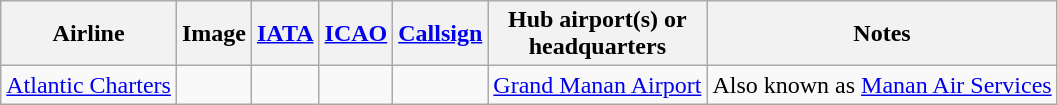<table class="wikitable sortable" style="border: 0; cellpadding: 2; cellspacing: 3;">
<tr style="vertical-align:middle;">
<th>Airline</th>
<th>Image</th>
<th><a href='#'>IATA</a></th>
<th><a href='#'>ICAO</a></th>
<th><a href='#'>Callsign</a></th>
<th>Hub airport(s) or<br>headquarters</th>
<th class="unsortable">Notes</th>
</tr>
<tr>
<td><a href='#'>Atlantic Charters</a></td>
<td></td>
<td></td>
<td></td>
<td></td>
<td><a href='#'>Grand Manan Airport</a></td>
<td>Also known as <a href='#'>Manan Air Services</a></td>
</tr>
</table>
